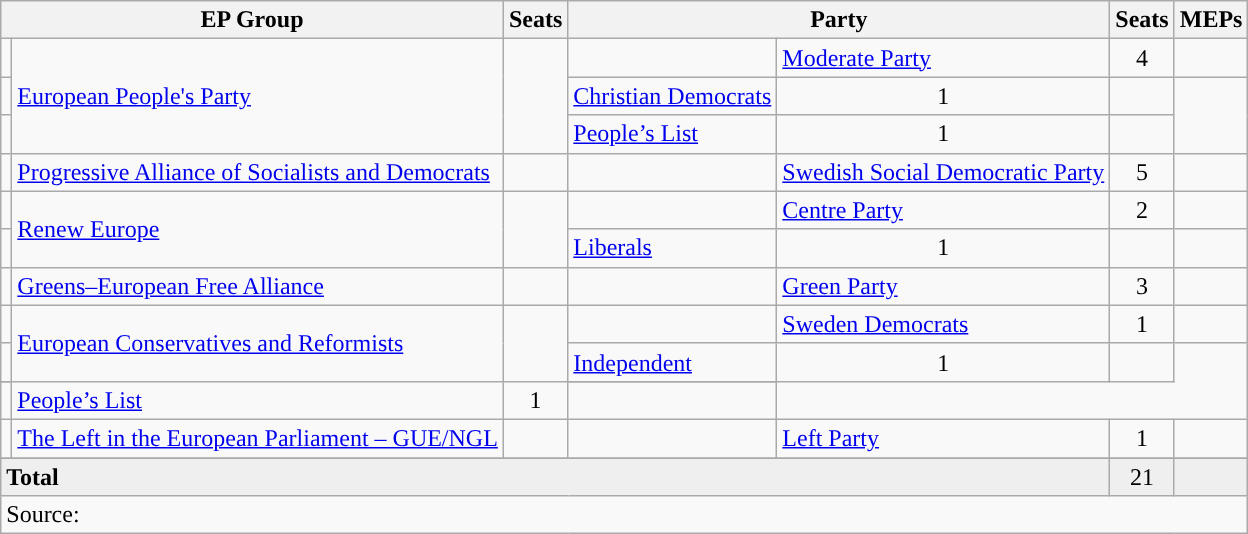<table class="wikitable">
<tr>
<th colspan=2>EP Group</th>
<th>Seats</th>
<th colspan=2>Party</th>
<th>Seats</th>
<th>MEPs</th>
</tr>
<tr>
<td></td>
<td rowspan="3"><a href='#'>European People's Party</a></td>
<td rowspan="3"></td>
<td style="background:"></td>
<td><a href='#'>Moderate Party</a></td>
<td align=center>4</td>
<td></td>
</tr>
<tr>
<td style="background:"></td>
<td><a href='#'>Christian Democrats</a></td>
<td align=center>1</td>
<td></td>
</tr>
<tr>
<td style="background:"></td>
<td><a href='#'>People’s List</a></td>
<td align=center>1</td>
<td></td>
</tr>
<tr>
<td></td>
<td><a href='#'>Progressive Alliance of Socialists and Democrats</a></td>
<td></td>
<td style="background:"></td>
<td><a href='#'>Swedish Social Democratic Party</a></td>
<td align=center>5</td>
<td></td>
</tr>
<tr>
<td></td>
<td rowspan="2"><a href='#'>Renew Europe</a></td>
<td rowspan="2"></td>
<td style="background:"></td>
<td><a href='#'>Centre Party</a></td>
<td align=center>2</td>
<td></td>
</tr>
<tr>
<td style="background:"></td>
<td><a href='#'>Liberals</a></td>
<td align=center>1</td>
<td></td>
</tr>
<tr>
<td></td>
<td><a href='#'>Greens–European Free Alliance</a></td>
<td></td>
<td style="background:"></td>
<td><a href='#'>Green Party</a></td>
<td align=center>3</td>
<td></td>
</tr>
<tr>
<td></td>
<td rowspan="3"><a href='#'>European Conservatives and Reformists</a></td>
<td rowspan="3"></td>
<td style="background:"></td>
<td><a href='#'>Sweden Democrats</a></td>
<td align=center>1</td>
<td></td>
</tr>
<tr>
<td style="background:"></td>
<td><a href='#'>Independent</a></td>
<td align=center>1</td>
<td></td>
</tr>
<tr>
</tr>
<tr>
<td style="background:"></td>
<td><a href='#'>People’s List</a></td>
<td align=center>1</td>
<td></td>
</tr>
<tr>
<td></td>
<td><a href='#'>The Left in the European Parliament – GUE/NGL</a></td>
<td></td>
<td style="background:"></td>
<td><a href='#'>Left Party</a></td>
<td align=center>1</td>
<td></td>
</tr>
<tr>
</tr>
<tr bgcolor="EFEFEF">
<td colspan=5 align=left><strong>Total</strong></td>
<td align=center>21</td>
<td></td>
</tr>
<tr>
<td colspan="7">Source: </td>
</tr>
</table>
